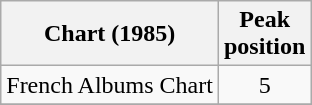<table class="wikitable sortable">
<tr>
<th align="left">Chart (1985)</th>
<th align="center">Peak<br>position</th>
</tr>
<tr>
<td align="left">French Albums Chart</td>
<td align="center">5</td>
</tr>
<tr>
</tr>
</table>
